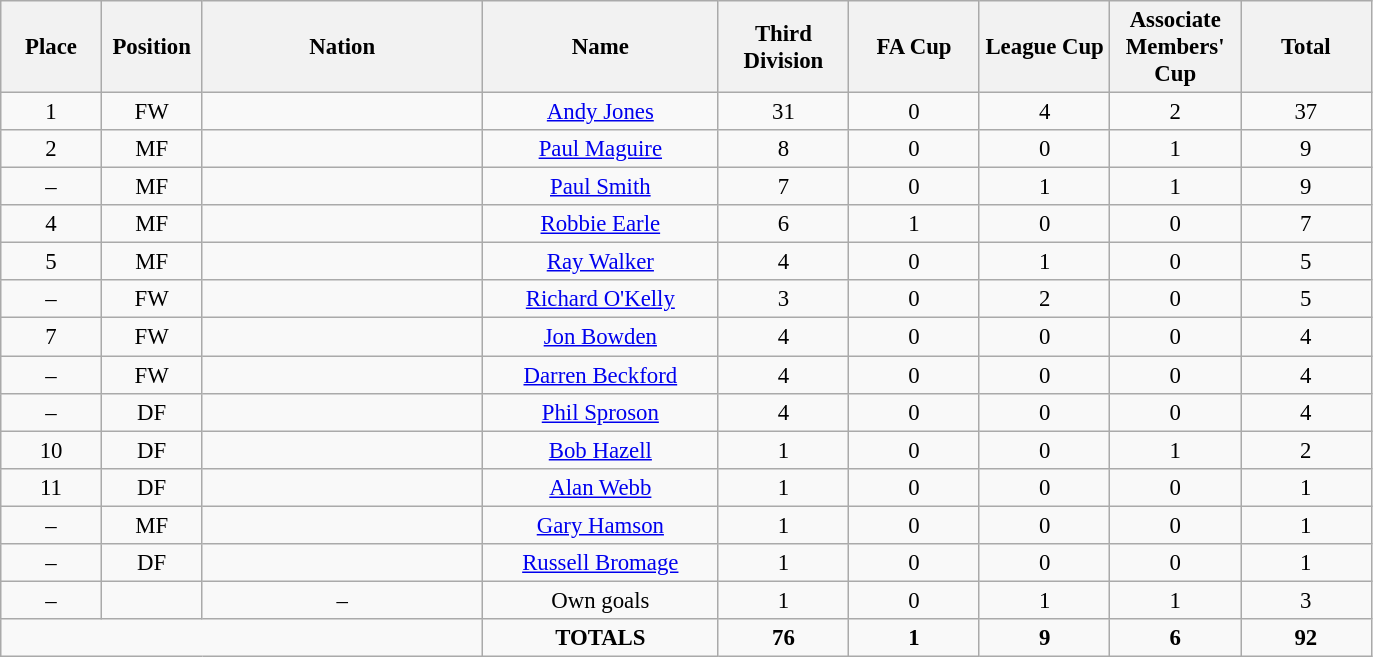<table class="wikitable" style="font-size: 95%; text-align: center;">
<tr>
<th width=60>Place</th>
<th width=60>Position</th>
<th width=180>Nation</th>
<th width=150>Name</th>
<th width=80>Third Division</th>
<th width=80>FA Cup</th>
<th width=80>League Cup</th>
<th width=80>Associate Members' Cup</th>
<th width=80>Total</th>
</tr>
<tr>
<td>1</td>
<td>FW</td>
<td></td>
<td><a href='#'>Andy Jones</a></td>
<td>31</td>
<td>0</td>
<td>4</td>
<td>2</td>
<td>37</td>
</tr>
<tr>
<td>2</td>
<td>MF</td>
<td></td>
<td><a href='#'>Paul Maguire</a></td>
<td>8</td>
<td>0</td>
<td>0</td>
<td>1</td>
<td>9</td>
</tr>
<tr>
<td>–</td>
<td>MF</td>
<td></td>
<td><a href='#'>Paul Smith</a></td>
<td>7</td>
<td>0</td>
<td>1</td>
<td>1</td>
<td>9</td>
</tr>
<tr>
<td>4</td>
<td>MF</td>
<td></td>
<td><a href='#'>Robbie Earle</a></td>
<td>6</td>
<td>1</td>
<td>0</td>
<td>0</td>
<td>7</td>
</tr>
<tr>
<td>5</td>
<td>MF</td>
<td></td>
<td><a href='#'>Ray Walker</a></td>
<td>4</td>
<td>0</td>
<td>1</td>
<td>0</td>
<td>5</td>
</tr>
<tr>
<td>–</td>
<td>FW</td>
<td></td>
<td><a href='#'>Richard O'Kelly</a></td>
<td>3</td>
<td>0</td>
<td>2</td>
<td>0</td>
<td>5</td>
</tr>
<tr>
<td>7</td>
<td>FW</td>
<td></td>
<td><a href='#'>Jon Bowden</a></td>
<td>4</td>
<td>0</td>
<td>0</td>
<td>0</td>
<td>4</td>
</tr>
<tr>
<td>–</td>
<td>FW</td>
<td></td>
<td><a href='#'>Darren Beckford</a></td>
<td>4</td>
<td>0</td>
<td>0</td>
<td>0</td>
<td>4</td>
</tr>
<tr>
<td>–</td>
<td>DF</td>
<td></td>
<td><a href='#'>Phil Sproson</a></td>
<td>4</td>
<td>0</td>
<td>0</td>
<td>0</td>
<td>4</td>
</tr>
<tr>
<td>10</td>
<td>DF</td>
<td></td>
<td><a href='#'>Bob Hazell</a></td>
<td>1</td>
<td>0</td>
<td>0</td>
<td>1</td>
<td>2</td>
</tr>
<tr>
<td>11</td>
<td>DF</td>
<td></td>
<td><a href='#'>Alan Webb</a></td>
<td>1</td>
<td>0</td>
<td>0</td>
<td>0</td>
<td>1</td>
</tr>
<tr>
<td>–</td>
<td>MF</td>
<td></td>
<td><a href='#'>Gary Hamson</a></td>
<td>1</td>
<td>0</td>
<td>0</td>
<td>0</td>
<td>1</td>
</tr>
<tr>
<td>–</td>
<td>DF</td>
<td></td>
<td><a href='#'>Russell Bromage</a></td>
<td>1</td>
<td>0</td>
<td>0</td>
<td>0</td>
<td>1</td>
</tr>
<tr>
<td>–</td>
<td></td>
<td>–</td>
<td>Own goals</td>
<td>1</td>
<td>0</td>
<td>1</td>
<td>1</td>
<td>3</td>
</tr>
<tr>
<td colspan="3"></td>
<td><strong>TOTALS</strong></td>
<td><strong>76</strong></td>
<td><strong>1</strong></td>
<td><strong>9</strong></td>
<td><strong>6</strong></td>
<td><strong>92</strong></td>
</tr>
</table>
